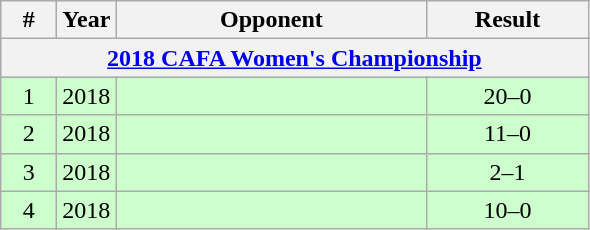<table class="wikitable">
<tr>
<th width=30>#</th>
<th width=30>Year</th>
<th width=200>Opponent</th>
<th width=100>Result</th>
</tr>
<tr style="background:#9acdff;">
<th colspan=4><a href='#'>2018 CAFA Women's Championship</a></th>
</tr>
<tr bgcolor=#CCFFCC>
<td align=center>1</td>
<td align=center>2018</td>
<td></td>
<td align=center>20–0</td>
</tr>
<tr bgcolor=#CCFFCC>
<td align=center>2</td>
<td align=center>2018</td>
<td></td>
<td align=center>11–0</td>
</tr>
<tr bgcolor=#CCFFCC>
<td align=center>3</td>
<td align=center>2018</td>
<td></td>
<td align=center>2–1</td>
</tr>
<tr bgcolor=#CCFFCC>
<td align=center>4</td>
<td align=center>2018</td>
<td></td>
<td align=center>10–0</td>
</tr>
</table>
